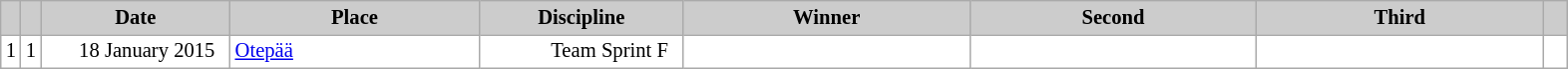<table class="wikitable plainrowheaders" style="background:#fff; font-size:86%; line-height:16px; border:grey solid 1px; border-collapse:collapse;">
<tr style="background:#ccc; text-align:center;">
<th scope="col" style="background:#ccc; width=20 px;"></th>
<th scope="col" style="background:#ccc; width=30 px;"></th>
<th scope="col" style="background:#ccc; width:120px;">Date</th>
<th scope="col" style="background:#ccc; width:160px;">Place</th>
<th scope="col" style="background:#ccc; width:130px;">Discipline</th>
<th scope="col" style="background:#ccc; width:185px;">Winner</th>
<th scope="col" style="background:#ccc; width:185px;">Second</th>
<th scope="col" style="background:#ccc; width:185px;">Third</th>
<th scope="col" style="background:#ccc; width:10px;"></th>
</tr>
<tr>
<td align=center>1</td>
<td align=center>1</td>
<td align=right>18 January 2015  </td>
<td> <a href='#'>Otepää</a></td>
<td align=right>Team Sprint F  </td>
<td></td>
<td></td>
<td></td>
<td></td>
</tr>
</table>
